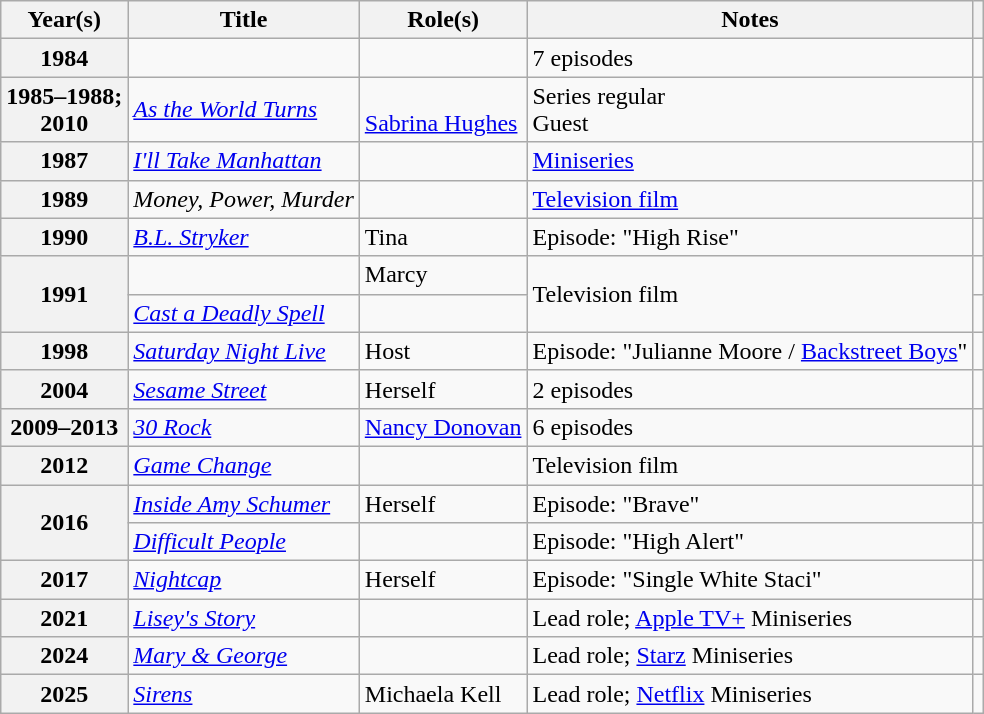<table class="wikitable plainrowheaders sortable">
<tr>
<th scope="col">Year(s)</th>
<th scope="col">Title</th>
<th scope="col">Role(s)</th>
<th scope="col" class="unsortable">Notes</th>
<th scope="col" class="unsortable"></th>
</tr>
<tr>
<th scope=row>1984</th>
<td><em></em></td>
<td></td>
<td>7 episodes</td>
<td style="text-align:center;"></td>
</tr>
<tr>
<th scope=row>1985–1988;<br>2010</th>
<td><em><a href='#'>As the World Turns</a></em></td>
<td><br><a href='#'>Sabrina Hughes</a></td>
<td>Series regular <br> Guest</td>
<td style="text-align:center;"></td>
</tr>
<tr>
<th scope=row>1987</th>
<td><em><a href='#'>I'll Take Manhattan</a></em></td>
<td></td>
<td><a href='#'>Miniseries</a></td>
<td style="text-align:center;"></td>
</tr>
<tr>
<th scope=row>1989</th>
<td><em>Money, Power, Murder</em></td>
<td></td>
<td><a href='#'>Television film</a></td>
<td style="text-align:center;"></td>
</tr>
<tr>
<th scope=row>1990</th>
<td><em><a href='#'>B.L. Stryker</a></em></td>
<td>Tina</td>
<td>Episode: "High Rise"</td>
<td style="text-align:center;"></td>
</tr>
<tr>
<th rowspan="2" scope="row">1991</th>
<td><em></em></td>
<td>Marcy</td>
<td rowspan="2">Television film</td>
<td style="text-align:center;"></td>
</tr>
<tr>
<td><em><a href='#'>Cast a Deadly Spell</a></em></td>
<td></td>
<td style="text-align:center;"></td>
</tr>
<tr>
<th scope=row>1998</th>
<td><em><a href='#'>Saturday Night Live</a></em></td>
<td>Host</td>
<td>Episode: "Julianne Moore / <a href='#'>Backstreet Boys</a>"</td>
<td style="text-align:center;"></td>
</tr>
<tr>
<th scope=row>2004</th>
<td><em><a href='#'>Sesame Street</a></em></td>
<td>Herself</td>
<td>2 episodes</td>
<td style="text-align:center;"></td>
</tr>
<tr>
<th scope=row>2009–2013</th>
<td><em><a href='#'>30 Rock</a></em></td>
<td><a href='#'>Nancy Donovan</a></td>
<td>6 episodes</td>
<td style="text-align:center;"></td>
</tr>
<tr>
<th scope=row>2012</th>
<td><em><a href='#'>Game Change</a></em></td>
<td></td>
<td>Television film</td>
<td style="text-align:center;"></td>
</tr>
<tr>
<th rowspan="2" scope="row">2016</th>
<td><em><a href='#'>Inside Amy Schumer</a></em></td>
<td>Herself</td>
<td>Episode: "Brave"</td>
<td style="text-align:center;"></td>
</tr>
<tr>
<td><em><a href='#'>Difficult People</a></em></td>
<td></td>
<td>Episode: "High Alert"</td>
<td style="text-align:center;"></td>
</tr>
<tr>
<th scope=row>2017</th>
<td><em><a href='#'>Nightcap</a></em></td>
<td>Herself</td>
<td>Episode: "Single White Staci"</td>
<td style="text-align:center;"></td>
</tr>
<tr>
<th scope=row>2021</th>
<td><em><a href='#'>Lisey's Story</a></em></td>
<td></td>
<td>Lead role; <a href='#'>Apple TV+</a> Miniseries</td>
<td style="text-align:center;"></td>
</tr>
<tr>
<th scope=row>2024</th>
<td><em><a href='#'>Mary & George</a></em></td>
<td></td>
<td>Lead role; <a href='#'>Starz</a> Miniseries</td>
<td style="text-align:center;"></td>
</tr>
<tr>
<th scope=row>2025</th>
<td><em><a href='#'>Sirens</a></em></td>
<td>Michaela Kell</td>
<td>Lead role; <a href='#'>Netflix</a> Miniseries</td>
<td style="text-align:center;"></td>
</tr>
</table>
